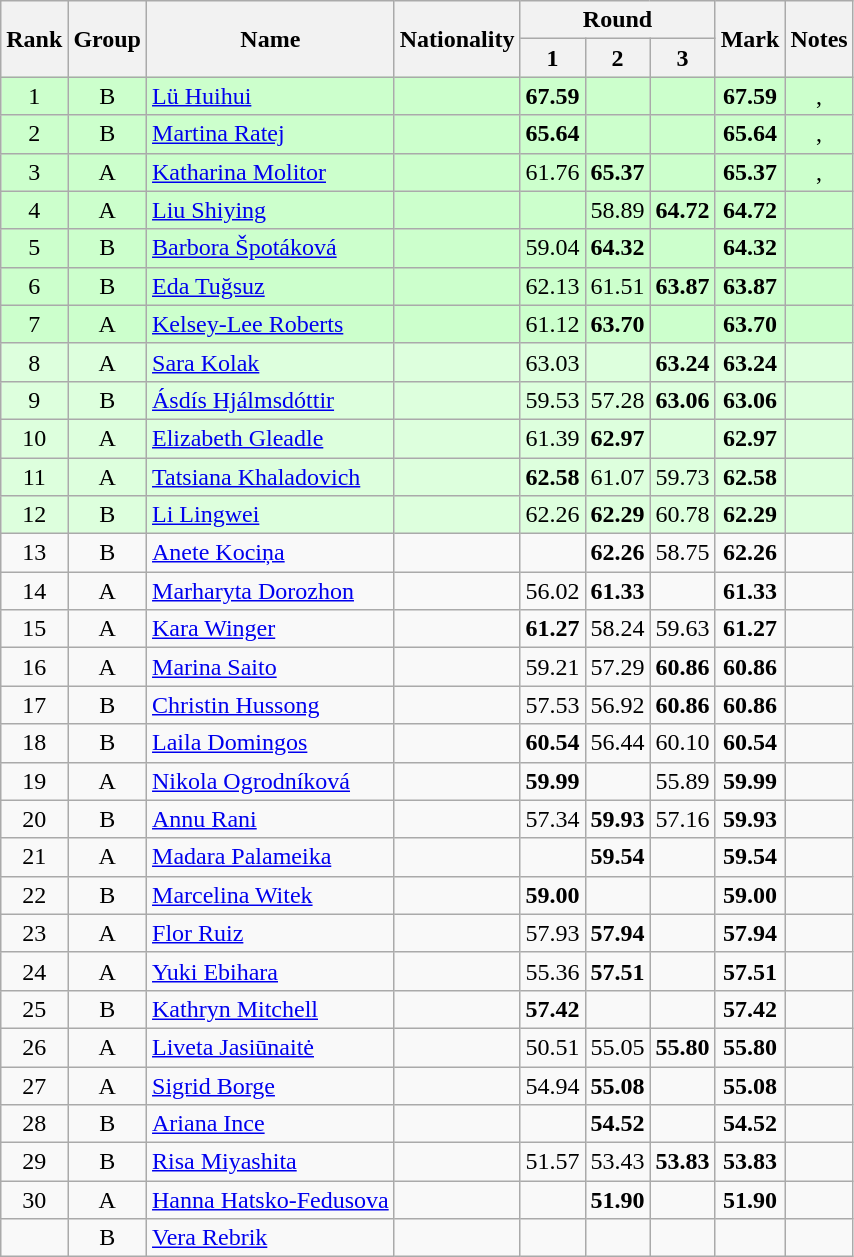<table class="wikitable sortable" style="text-align:center">
<tr>
<th rowspan=2>Rank</th>
<th rowspan=2>Group</th>
<th rowspan=2>Name</th>
<th rowspan=2>Nationality</th>
<th colspan=3>Round</th>
<th rowspan=2>Mark</th>
<th rowspan=2>Notes</th>
</tr>
<tr>
<th>1</th>
<th>2</th>
<th>3</th>
</tr>
<tr style="background:#ccffcc;">
<td>1</td>
<td>B</td>
<td style="text-align:left;"><a href='#'>Lü Huihui</a></td>
<td style="text-align:left;"></td>
<td><strong>67.59</strong></td>
<td></td>
<td></td>
<td><strong>67.59</strong></td>
<td>, <strong></strong></td>
</tr>
<tr style="background:#ccffcc;">
<td>2</td>
<td>B</td>
<td style="text-align:left;"><a href='#'>Martina Ratej</a></td>
<td style="text-align:left;"></td>
<td><strong>65.64</strong></td>
<td></td>
<td></td>
<td><strong>65.64</strong></td>
<td>, </td>
</tr>
<tr style="background:#ccffcc;">
<td>3</td>
<td>A</td>
<td style="text-align:left;"><a href='#'>Katharina Molitor</a></td>
<td style="text-align:left;"></td>
<td>61.76</td>
<td><strong>65.37</strong></td>
<td></td>
<td><strong>65.37</strong></td>
<td>, </td>
</tr>
<tr style="background:#ccffcc;">
<td>4</td>
<td>A</td>
<td style="text-align:left;"><a href='#'>Liu Shiying</a></td>
<td style="text-align:left;"></td>
<td></td>
<td>58.89</td>
<td><strong>64.72</strong></td>
<td><strong>64.72</strong></td>
<td></td>
</tr>
<tr style="background:#ccffcc;">
<td>5</td>
<td>B</td>
<td style="text-align:left;"><a href='#'>Barbora Špotáková</a></td>
<td style="text-align:left;"></td>
<td>59.04</td>
<td><strong>64.32</strong></td>
<td></td>
<td><strong>64.32</strong></td>
<td></td>
</tr>
<tr style="background:#ccffcc;">
<td>6</td>
<td>B</td>
<td style="text-align:left;"><a href='#'>Eda Tuğsuz</a></td>
<td style="text-align:left;"></td>
<td>62.13</td>
<td>61.51</td>
<td><strong>63.87</strong></td>
<td><strong>63.87</strong></td>
<td></td>
</tr>
<tr style="background:#ccffcc;">
<td>7</td>
<td>A</td>
<td style="text-align:left;"><a href='#'>Kelsey-Lee Roberts</a></td>
<td style="text-align:left;"></td>
<td>61.12</td>
<td><strong>63.70</strong></td>
<td></td>
<td><strong>63.70</strong></td>
<td></td>
</tr>
<tr style="background:#ddffdd;">
<td>8</td>
<td>A</td>
<td style="text-align:left;"><a href='#'>Sara Kolak</a></td>
<td style="text-align:left;"></td>
<td>63.03</td>
<td></td>
<td><strong>63.24</strong></td>
<td><strong>63.24</strong></td>
<td></td>
</tr>
<tr style="background:#ddffdd;">
<td>9</td>
<td>B</td>
<td style="text-align:left;"><a href='#'>Ásdís Hjálmsdóttir</a></td>
<td style="text-align:left;"></td>
<td>59.53</td>
<td>57.28</td>
<td><strong>63.06</strong></td>
<td><strong>63.06</strong></td>
<td></td>
</tr>
<tr style="background:#ddffdd;">
<td>10</td>
<td>A</td>
<td style="text-align:left;"><a href='#'>Elizabeth Gleadle</a></td>
<td style="text-align:left;"></td>
<td>61.39</td>
<td><strong>62.97</strong></td>
<td></td>
<td><strong>62.97</strong></td>
<td></td>
</tr>
<tr style="background:#ddffdd;">
<td>11</td>
<td>A</td>
<td style="text-align:left;"><a href='#'>Tatsiana Khaladovich</a></td>
<td style="text-align:left;"></td>
<td><strong>62.58</strong></td>
<td>61.07</td>
<td>59.73</td>
<td><strong>62.58</strong></td>
<td></td>
</tr>
<tr style="background:#ddffdd;">
<td>12</td>
<td>B</td>
<td style="text-align:left;"><a href='#'>Li Lingwei</a></td>
<td style="text-align:left;"></td>
<td>62.26</td>
<td><strong>62.29</strong></td>
<td>60.78</td>
<td><strong>62.29</strong></td>
<td></td>
</tr>
<tr>
<td>13</td>
<td>B</td>
<td style="text-align:left;"><a href='#'>Anete Kociņa</a></td>
<td style="text-align:left;"></td>
<td></td>
<td><strong>62.26</strong></td>
<td>58.75</td>
<td><strong>62.26</strong></td>
<td></td>
</tr>
<tr>
<td>14</td>
<td>A</td>
<td style="text-align:left;"><a href='#'>Marharyta Dorozhon</a></td>
<td style="text-align:left;"></td>
<td>56.02</td>
<td><strong>61.33</strong></td>
<td></td>
<td><strong>61.33</strong></td>
<td></td>
</tr>
<tr>
<td>15</td>
<td>A</td>
<td style="text-align:left;"><a href='#'>Kara Winger</a></td>
<td style="text-align:left;"></td>
<td><strong>61.27</strong></td>
<td>58.24</td>
<td>59.63</td>
<td><strong>61.27</strong></td>
<td></td>
</tr>
<tr>
<td>16</td>
<td>A</td>
<td style="text-align:left;"><a href='#'>Marina Saito</a></td>
<td style="text-align:left;"></td>
<td>59.21</td>
<td>57.29</td>
<td><strong>60.86</strong></td>
<td><strong>60.86</strong></td>
<td></td>
</tr>
<tr>
<td>17</td>
<td>B</td>
<td style="text-align:left;"><a href='#'>Christin Hussong</a></td>
<td style="text-align:left;"></td>
<td>57.53</td>
<td>56.92</td>
<td><strong>60.86</strong></td>
<td><strong>60.86</strong></td>
<td></td>
</tr>
<tr>
<td>18</td>
<td>B</td>
<td style="text-align:left;"><a href='#'>Laila Domingos</a></td>
<td style="text-align:left;"></td>
<td><strong>60.54</strong></td>
<td>56.44</td>
<td>60.10</td>
<td><strong>60.54</strong></td>
<td></td>
</tr>
<tr>
<td>19</td>
<td>A</td>
<td style="text-align:left;"><a href='#'>Nikola Ogrodníková</a></td>
<td style="text-align:left;"></td>
<td><strong>59.99</strong></td>
<td></td>
<td>55.89</td>
<td><strong>59.99</strong></td>
<td></td>
</tr>
<tr>
<td>20</td>
<td>B</td>
<td style="text-align:left;"><a href='#'>Annu Rani</a></td>
<td style="text-align:left;"></td>
<td>57.34</td>
<td><strong>59.93</strong></td>
<td>57.16</td>
<td><strong>59.93</strong></td>
<td></td>
</tr>
<tr>
<td>21</td>
<td>A</td>
<td style="text-align:left;"><a href='#'>Madara Palameika</a></td>
<td style="text-align:left;"></td>
<td></td>
<td><strong>59.54</strong></td>
<td></td>
<td><strong>59.54</strong></td>
<td></td>
</tr>
<tr>
<td>22</td>
<td>B</td>
<td style="text-align:left;"><a href='#'>Marcelina Witek</a></td>
<td style="text-align:left;"></td>
<td><strong>59.00</strong></td>
<td></td>
<td></td>
<td><strong>59.00</strong></td>
<td></td>
</tr>
<tr>
<td>23</td>
<td>A</td>
<td style="text-align:left;"><a href='#'>Flor Ruiz</a></td>
<td style="text-align:left;"></td>
<td>57.93</td>
<td><strong>57.94</strong></td>
<td></td>
<td><strong>57.94</strong></td>
<td></td>
</tr>
<tr>
<td>24</td>
<td>A</td>
<td style="text-align:left;"><a href='#'>Yuki Ebihara</a></td>
<td style="text-align:left;"></td>
<td>55.36</td>
<td><strong>57.51</strong></td>
<td></td>
<td><strong>57.51</strong></td>
<td></td>
</tr>
<tr>
<td>25</td>
<td>B</td>
<td style="text-align:left;"><a href='#'>Kathryn Mitchell</a></td>
<td style="text-align:left;"></td>
<td><strong>57.42</strong></td>
<td></td>
<td></td>
<td><strong>57.42</strong></td>
<td></td>
</tr>
<tr>
<td>26</td>
<td>A</td>
<td style="text-align:left;"><a href='#'>Liveta Jasiūnaitė</a></td>
<td style="text-align:left;"></td>
<td>50.51</td>
<td>55.05</td>
<td><strong>55.80</strong></td>
<td><strong>55.80</strong></td>
<td></td>
</tr>
<tr>
<td>27</td>
<td>A</td>
<td style="text-align:left;"><a href='#'>Sigrid Borge</a></td>
<td style="text-align:left;"></td>
<td>54.94</td>
<td><strong>55.08</strong></td>
<td></td>
<td><strong>55.08</strong></td>
<td></td>
</tr>
<tr>
<td>28</td>
<td>B</td>
<td style="text-align:left;"><a href='#'>Ariana Ince</a></td>
<td style="text-align:left;"></td>
<td></td>
<td><strong>54.52</strong></td>
<td></td>
<td><strong>54.52</strong></td>
<td></td>
</tr>
<tr>
<td>29</td>
<td>B</td>
<td style="text-align:left;"><a href='#'>Risa Miyashita</a></td>
<td style="text-align:left;"></td>
<td>51.57</td>
<td>53.43</td>
<td><strong>53.83</strong></td>
<td><strong>53.83</strong></td>
<td></td>
</tr>
<tr>
<td>30</td>
<td>A</td>
<td style="text-align:left;"><a href='#'>Hanna Hatsko-Fedusova</a></td>
<td style="text-align:left;"></td>
<td></td>
<td><strong>51.90</strong></td>
<td></td>
<td><strong>51.90</strong></td>
<td></td>
</tr>
<tr>
<td></td>
<td>B</td>
<td style="text-align:left;"><a href='#'>Vera Rebrik</a></td>
<td style="text-align:left;"></td>
<td></td>
<td></td>
<td></td>
<td><strong></strong></td>
<td></td>
</tr>
</table>
